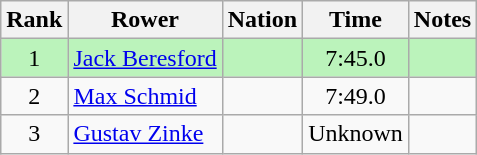<table class="wikitable sortable" style="text-align:center">
<tr>
<th>Rank</th>
<th>Rower</th>
<th>Nation</th>
<th>Time</th>
<th>Notes</th>
</tr>
<tr bgcolor=bbf3bb>
<td>1</td>
<td align=left><a href='#'>Jack Beresford</a></td>
<td align=left></td>
<td>7:45.0</td>
<td></td>
</tr>
<tr>
<td>2</td>
<td align=left><a href='#'>Max Schmid</a></td>
<td align=left></td>
<td>7:49.0</td>
<td></td>
</tr>
<tr>
<td>3</td>
<td align=left><a href='#'>Gustav Zinke</a></td>
<td align=left></td>
<td data-sort-value=9:99.9>Unknown</td>
<td></td>
</tr>
</table>
